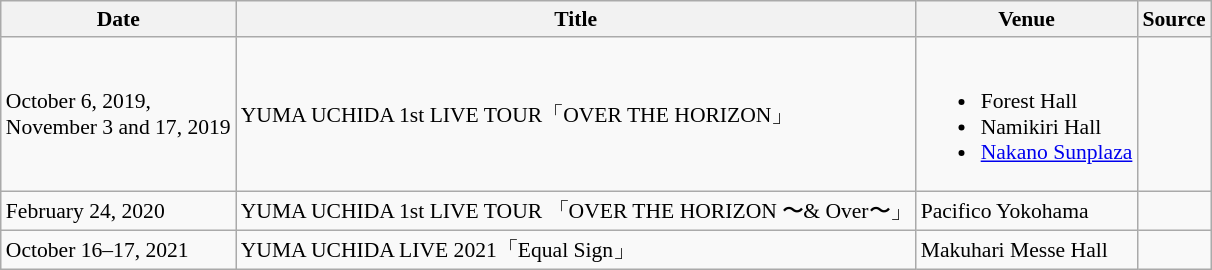<table class="wikitable" style="font-size: 90%;">
<tr>
<th>Date</th>
<th>Title</th>
<th>Venue</th>
<th>Source</th>
</tr>
<tr>
<td>October 6, 2019,<br>November 3 and 17, 2019</td>
<td>YUMA UCHIDA 1st LIVE TOUR「OVER THE HORIZON」</td>
<td><br><ul><li>Forest Hall</li><li>Namikiri Hall</li><li><a href='#'>Nakano Sunplaza</a></li></ul></td>
<td></td>
</tr>
<tr>
<td>February 24, 2020</td>
<td>YUMA UCHIDA 1st LIVE TOUR 「OVER THE HORIZON 〜& Over〜」</td>
<td>Pacifico Yokohama</td>
<td></td>
</tr>
<tr>
<td>October 16–17, 2021</td>
<td>YUMA UCHIDA LIVE 2021「Equal Sign」</td>
<td>Makuhari Messe Hall</td>
<td></td>
</tr>
</table>
